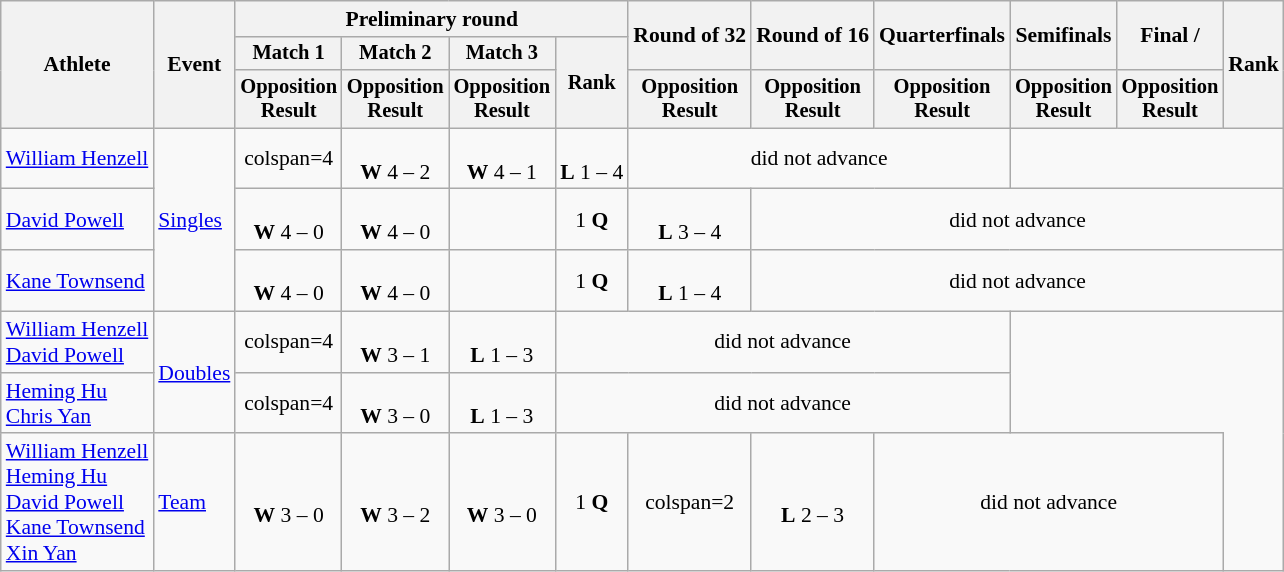<table class="wikitable" style="font-size:90%">
<tr>
<th rowspan=3>Athlete</th>
<th rowspan=3>Event</th>
<th colspan=4>Preliminary round</th>
<th rowspan=2>Round of 32</th>
<th rowspan=2>Round of 16</th>
<th rowspan=2>Quarterfinals</th>
<th rowspan=2>Semifinals</th>
<th rowspan=2>Final / </th>
<th rowspan=3>Rank</th>
</tr>
<tr style="font-size:95%">
<th>Match 1</th>
<th>Match 2</th>
<th>Match 3</th>
<th rowspan=2>Rank</th>
</tr>
<tr style="font-size:95%">
<th>Opposition<br>Result</th>
<th>Opposition<br>Result</th>
<th>Opposition<br>Result</th>
<th>Opposition<br>Result</th>
<th>Opposition<br>Result</th>
<th>Opposition<br>Result</th>
<th>Opposition<br>Result</th>
<th>Opposition<br>Result</th>
</tr>
<tr align=center>
<td align=left><a href='#'>William Henzell</a></td>
<td align=left rowspan=3><a href='#'>Singles</a></td>
<td>colspan=4 </td>
<td><br><strong>W</strong> 4 – 2</td>
<td><br><strong>W</strong> 4 – 1</td>
<td><br><strong>L</strong> 1 – 4</td>
<td colspan=3>did not advance</td>
</tr>
<tr align=center>
<td align=left><a href='#'>David Powell</a></td>
<td><br><strong>W</strong> 4 – 0</td>
<td><br><strong>W</strong> 4 – 0</td>
<td></td>
<td>1 <strong>Q</strong></td>
<td><br><strong>L</strong> 3 – 4</td>
<td colspan=5>did not advance</td>
</tr>
<tr align=center>
<td align=left><a href='#'>Kane Townsend</a></td>
<td><br><strong>W</strong> 4 – 0</td>
<td><br><strong>W</strong> 4 – 0</td>
<td></td>
<td>1 <strong>Q</strong></td>
<td><br><strong>L</strong> 1 – 4</td>
<td colspan=5>did not advance</td>
</tr>
<tr align=center>
<td align=left><a href='#'>William Henzell</a><br><a href='#'>David Powell</a></td>
<td align=left rowspan=2><a href='#'>Doubles</a></td>
<td>colspan=4 </td>
<td><br><strong>W</strong> 3 – 1</td>
<td><br><strong>L</strong> 1 – 3</td>
<td colspan=4>did not advance</td>
</tr>
<tr align=center>
<td align=left><a href='#'>Heming Hu</a><br><a href='#'>Chris Yan</a></td>
<td>colspan=4 </td>
<td><br><strong>W</strong> 3 – 0</td>
<td><br><strong>L</strong> 1 – 3</td>
<td colspan=4>did not advance</td>
</tr>
<tr align=center>
<td align=left><a href='#'>William Henzell</a><br><a href='#'>Heming Hu</a><br><a href='#'>David Powell</a><br><a href='#'>Kane Townsend</a><br><a href='#'>Xin Yan</a></td>
<td align=left><a href='#'>Team</a></td>
<td><br><strong>W</strong> 3 – 0</td>
<td><br><strong>W</strong> 3 – 2</td>
<td><br><strong>W</strong> 3 – 0</td>
<td>1 <strong>Q</strong></td>
<td>colspan=2 </td>
<td><br><strong>L</strong> 2 – 3</td>
<td colspan=3>did not advance</td>
</tr>
</table>
